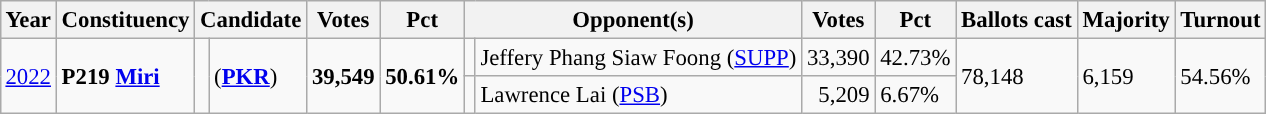<table class="wikitable" style="margin:0.5em ; font-size:95%">
<tr>
<th>Year</th>
<th>Constituency</th>
<th colspan=2>Candidate</th>
<th>Votes</th>
<th>Pct</th>
<th colspan=2>Opponent(s)</th>
<th>Votes</th>
<th>Pct</th>
<th>Ballots cast</th>
<th>Majority</th>
<th>Turnout</th>
</tr>
<tr>
<td rowspan="2"><a href='#'>2022</a></td>
<td rowspan="2"><strong>P219 <a href='#'>Miri</a></strong></td>
<td rowspan="2" ></td>
<td rowspan="2"><strong></strong> (<a href='#'><strong>PKR</strong></a>)</td>
<td rowspan="2" align="right"><strong>39,549</strong></td>
<td rowspan="2"><strong>50.61%</strong></td>
<td></td>
<td>Jeffery Phang Siaw Foong (<a href='#'>SUPP</a>)</td>
<td align="right">33,390</td>
<td>42.73%</td>
<td rowspan="2">78,148</td>
<td rowspan="2">6,159</td>
<td rowspan="2">54.56%</td>
</tr>
<tr>
<td style="background-color:"></td>
<td>Lawrence Lai (<a href='#'>PSB</a>)</td>
<td align="right">5,209</td>
<td>6.67%</td>
</tr>
</table>
